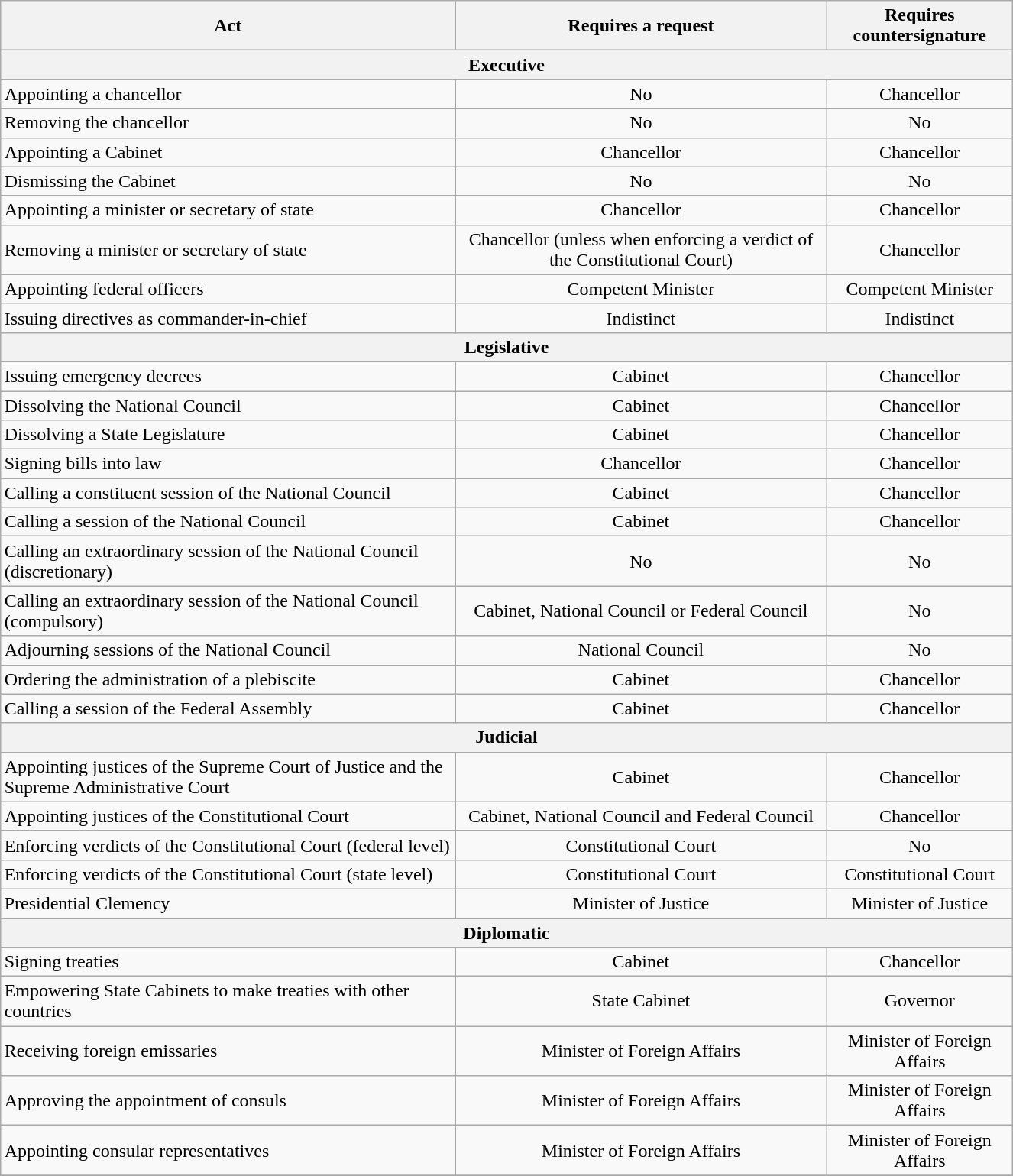<table class="wikitable" style="margin:1em auto; text-align:center; width: 70%;">
<tr>
<th rowspan=1>Act</th>
<th rowspan=1>Requires a request</th>
<th rowspan=1>Requires countersignature</th>
</tr>
<tr>
<th colspan=3>Executive</th>
</tr>
<tr>
<td style="text-align:left;">Appointing a chancellor</td>
<td>No</td>
<td>Chancellor</td>
</tr>
<tr>
<td style="text-align:left;">Removing the chancellor</td>
<td>No</td>
<td>No</td>
</tr>
<tr>
<td style="text-align:left;">Appointing a Cabinet</td>
<td>Chancellor</td>
<td>Chancellor</td>
</tr>
<tr>
<td style="text-align:left;">Dismissing the Cabinet</td>
<td>No</td>
<td>No</td>
</tr>
<tr>
<td style="text-align:left;">Appointing a minister or secretary of state</td>
<td>Chancellor</td>
<td>Chancellor</td>
</tr>
<tr>
<td style="text-align:left;">Removing a minister or secretary of state</td>
<td>Chancellor (unless when enforcing a verdict of the Constitutional Court)</td>
<td>Chancellor</td>
</tr>
<tr>
<td style="text-align:left;">Appointing federal officers</td>
<td>Competent Minister</td>
<td>Competent Minister</td>
</tr>
<tr>
<td style="text-align:left;">Issuing directives as commander-in-chief</td>
<td>Indistinct</td>
<td>Indistinct</td>
</tr>
<tr>
<th colspan=3>Legislative</th>
</tr>
<tr>
<td style="text-align:left;">Issuing emergency decrees</td>
<td>Cabinet</td>
<td>Chancellor</td>
</tr>
<tr>
<td style="text-align:left;">Dissolving the National Council</td>
<td>Cabinet</td>
<td>Chancellor</td>
</tr>
<tr>
<td style="text-align:left;">Dissolving a State Legislature</td>
<td>Cabinet</td>
<td>Chancellor</td>
</tr>
<tr>
<td style="text-align:left;">Signing bills into law</td>
<td>Chancellor</td>
<td>Chancellor</td>
</tr>
<tr>
<td style="text-align:left;">Calling  a constituent session of the National Council</td>
<td>Cabinet</td>
<td>Chancellor</td>
</tr>
<tr>
<td style="text-align:left;">Calling  a session of the National Council</td>
<td>Cabinet</td>
<td>Chancellor</td>
</tr>
<tr>
<td style="text-align:left;">Calling  an extraordinary session of the National Council (discretionary)</td>
<td>No</td>
<td>No</td>
</tr>
<tr>
<td style="text-align:left;">Calling  an extraordinary  session of the National Council (compulsory)</td>
<td>Cabinet, National Council or Federal Council</td>
<td>No</td>
</tr>
<tr>
<td style="text-align:left;">Adjourning sessions of the National Council</td>
<td>National Council</td>
<td>No</td>
</tr>
<tr>
<td style="text-align:left;">Ordering the administration of a plebiscite</td>
<td>Cabinet</td>
<td>Chancellor</td>
</tr>
<tr>
<td style="text-align:left;">Calling  a session of the Federal Assembly</td>
<td>Cabinet</td>
<td>Chancellor</td>
</tr>
<tr>
<th colspan=3>Judicial</th>
</tr>
<tr>
<td style="text-align:left;">Appointing justices of the Supreme Court of Justice and the Supreme Administrative Court</td>
<td>Cabinet</td>
<td>Chancellor</td>
</tr>
<tr>
<td style="text-align:left;">Appointing justices of the Constitutional Court</td>
<td>Cabinet, National Council and Federal Council</td>
<td>Chancellor</td>
</tr>
<tr>
<td style="text-align:left;">Enforcing verdicts of the Constitutional Court (federal level)</td>
<td>Constitutional Court</td>
<td>No</td>
</tr>
<tr>
<td style="text-align:left;">Enforcing verdicts of the Constitutional Court (state level)</td>
<td>Constitutional Court</td>
<td>Constitutional Court</td>
</tr>
<tr>
<td style="text-align:left;">Presidential Clemency</td>
<td>Minister of Justice</td>
<td>Minister of Justice</td>
</tr>
<tr>
<th colspan=3>Diplomatic</th>
</tr>
<tr>
<td style="text-align:left;">Signing treaties</td>
<td>Cabinet</td>
<td>Chancellor</td>
</tr>
<tr>
<td style="text-align:left;">Empowering State Cabinets to make treaties with other countries</td>
<td>State Cabinet</td>
<td>Governor</td>
</tr>
<tr>
<td style="text-align:left;">Receiving foreign emissaries</td>
<td>Minister of Foreign Affairs</td>
<td>Minister of Foreign Affairs</td>
</tr>
<tr>
<td style="text-align:left;">Approving the appointment of consuls</td>
<td>Minister of Foreign Affairs</td>
<td>Minister of Foreign Affairs</td>
</tr>
<tr>
<td style="text-align:left;">Appointing consular representatives</td>
<td>Minister of Foreign Affairs</td>
<td>Minister of Foreign Affairs</td>
</tr>
<tr>
</tr>
</table>
